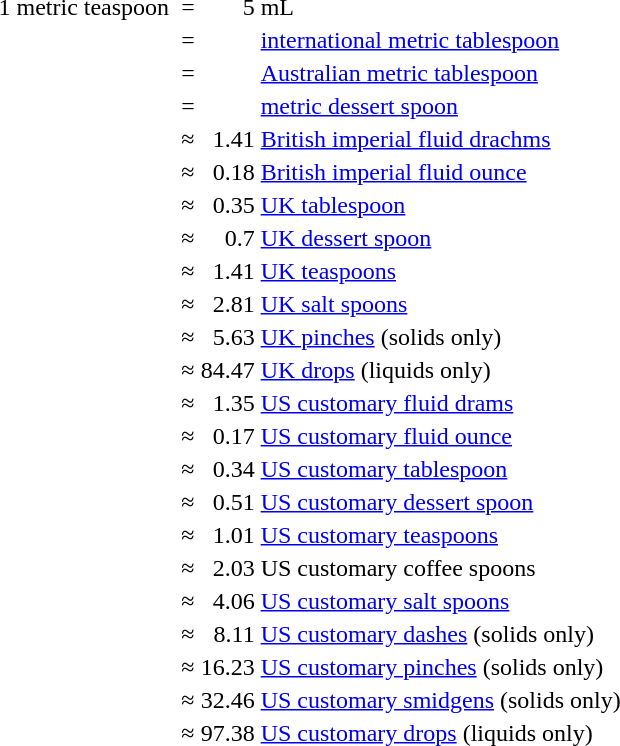<table>
<tr>
<td>1 metric teaspoon </td>
<td>=</td>
<td align=right>5</td>
<td>mL</td>
</tr>
<tr>
<td></td>
<td>=</td>
<td align=right></td>
<td><a href='#'>international metric tablespoon</a></td>
</tr>
<tr>
<td></td>
<td>=</td>
<td align=right></td>
<td><a href='#'>Australian metric tablespoon</a></td>
</tr>
<tr>
<td></td>
<td>=</td>
<td align=right></td>
<td><a href='#'>metric dessert spoon</a></td>
</tr>
<tr>
<td></td>
<td>≈</td>
<td align=right>1.41</td>
<td><a href='#'>British imperial fluid drachms</a></td>
</tr>
<tr>
<td></td>
<td>≈</td>
<td align=right>0.18</td>
<td><a href='#'>British imperial fluid ounce</a></td>
</tr>
<tr>
<td></td>
<td>≈</td>
<td align=right>0.35</td>
<td><a href='#'>UK tablespoon</a></td>
</tr>
<tr>
<td></td>
<td>≈</td>
<td align=right>0.7</td>
<td><a href='#'>UK dessert spoon</a></td>
</tr>
<tr>
<td></td>
<td>≈</td>
<td align=right>1.41</td>
<td><a href='#'>UK teaspoons</a></td>
</tr>
<tr>
<td></td>
<td>≈</td>
<td align=right>2.81</td>
<td><a href='#'>UK salt spoons</a></td>
</tr>
<tr>
<td></td>
<td>≈</td>
<td align=right>5.63</td>
<td><a href='#'>UK pinches</a> (solids only)</td>
</tr>
<tr>
<td></td>
<td>≈</td>
<td align=right>84.47</td>
<td><a href='#'>UK drops</a> (liquids only)</td>
</tr>
<tr>
<td></td>
<td>≈</td>
<td align=right>1.35</td>
<td><a href='#'>US customary fluid drams</a></td>
</tr>
<tr>
<td></td>
<td>≈</td>
<td align=right>0.17</td>
<td><a href='#'>US customary fluid ounce</a></td>
</tr>
<tr>
<td></td>
<td>≈</td>
<td align=right>0.34</td>
<td><a href='#'>US customary tablespoon</a></td>
</tr>
<tr>
<td></td>
<td>≈</td>
<td align=right>0.51</td>
<td><a href='#'>US customary dessert spoon</a></td>
</tr>
<tr>
<td></td>
<td>≈</td>
<td align=right>1.01</td>
<td><a href='#'>US customary teaspoons</a></td>
</tr>
<tr>
<td></td>
<td>≈</td>
<td align=right>2.03</td>
<td>US customary coffee spoons</td>
</tr>
<tr>
<td></td>
<td>≈</td>
<td align=right>4.06</td>
<td><a href='#'>US customary salt spoons</a></td>
</tr>
<tr>
<td></td>
<td>≈</td>
<td align=right>8.11</td>
<td><a href='#'>US customary dashes</a> (solids only)</td>
</tr>
<tr>
<td></td>
<td>≈</td>
<td align=right>16.23</td>
<td><a href='#'>US customary pinches</a> (solids only)</td>
</tr>
<tr>
<td></td>
<td>≈</td>
<td align=right>32.46</td>
<td><a href='#'>US customary smidgens</a> (solids only)</td>
</tr>
<tr>
<td></td>
<td>≈</td>
<td align=right>97.38</td>
<td><a href='#'>US customary drops</a> (liquids only)</td>
</tr>
</table>
